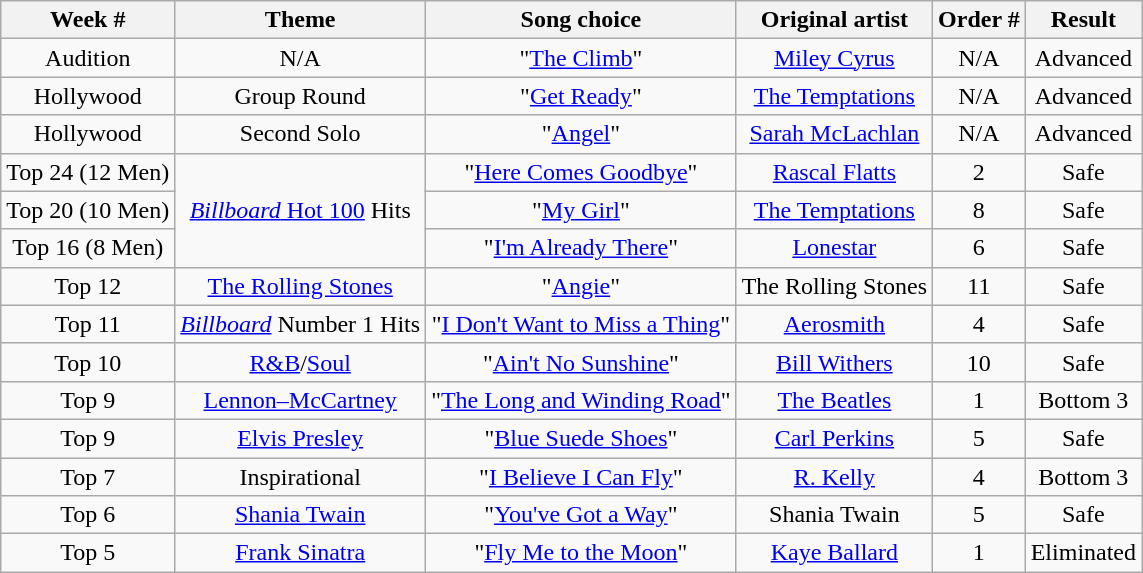<table class="wikitable" style="text-align: center;">
<tr>
<th>Week #</th>
<th>Theme</th>
<th>Song choice</th>
<th>Original artist</th>
<th>Order #</th>
<th>Result</th>
</tr>
<tr>
<td>Audition</td>
<td>N/A</td>
<td>"<a href='#'>The Climb</a>"</td>
<td><a href='#'>Miley Cyrus</a></td>
<td>N/A</td>
<td>Advanced</td>
</tr>
<tr>
<td>Hollywood</td>
<td>Group Round</td>
<td>"<a href='#'>Get Ready</a>"</td>
<td><a href='#'>The Temptations</a></td>
<td>N/A</td>
<td>Advanced</td>
</tr>
<tr>
<td>Hollywood</td>
<td>Second Solo</td>
<td>"<a href='#'>Angel</a>"</td>
<td><a href='#'>Sarah McLachlan</a></td>
<td>N/A</td>
<td>Advanced</td>
</tr>
<tr>
<td>Top 24 (12 Men)</td>
<td rowspan="3"><a href='#'><em>Billboard</em> Hot 100</a> Hits</td>
<td>"<a href='#'>Here Comes Goodbye</a>"</td>
<td><a href='#'>Rascal Flatts</a></td>
<td>2</td>
<td>Safe</td>
</tr>
<tr>
<td>Top 20 (10 Men)</td>
<td>"<a href='#'>My Girl</a>"</td>
<td><a href='#'>The Temptations</a></td>
<td>8</td>
<td>Safe</td>
</tr>
<tr>
<td>Top 16 (8 Men)</td>
<td>"<a href='#'>I'm Already There</a>"</td>
<td><a href='#'>Lonestar</a></td>
<td>6</td>
<td>Safe</td>
</tr>
<tr>
<td>Top 12</td>
<td><a href='#'>The Rolling Stones</a></td>
<td>"<a href='#'>Angie</a>"</td>
<td>The Rolling Stones</td>
<td>11</td>
<td>Safe</td>
</tr>
<tr>
<td>Top 11</td>
<td><em><a href='#'>Billboard</a></em> Number 1 Hits</td>
<td>"<a href='#'>I Don't Want to Miss a Thing</a>"</td>
<td><a href='#'>Aerosmith</a></td>
<td>4</td>
<td>Safe</td>
</tr>
<tr>
<td>Top 10</td>
<td><a href='#'>R&B</a>/<a href='#'>Soul</a></td>
<td>"<a href='#'>Ain't No Sunshine</a>"</td>
<td><a href='#'>Bill Withers</a></td>
<td>10</td>
<td>Safe</td>
</tr>
<tr>
<td>Top 9</td>
<td><a href='#'>Lennon–McCartney</a></td>
<td>"<a href='#'>The Long and Winding Road</a>"</td>
<td><a href='#'>The Beatles</a></td>
<td>1</td>
<td>Bottom 3</td>
</tr>
<tr>
<td>Top 9</td>
<td><a href='#'>Elvis Presley</a></td>
<td>"<a href='#'>Blue Suede Shoes</a>"</td>
<td><a href='#'>Carl Perkins</a></td>
<td>5</td>
<td>Safe</td>
</tr>
<tr>
<td>Top 7</td>
<td>Inspirational</td>
<td>"<a href='#'>I Believe I Can Fly</a>"</td>
<td><a href='#'>R. Kelly</a></td>
<td>4</td>
<td>Bottom 3</td>
</tr>
<tr>
<td>Top 6</td>
<td><a href='#'>Shania Twain</a></td>
<td>"<a href='#'>You've Got a Way</a>"</td>
<td>Shania Twain</td>
<td>5</td>
<td>Safe</td>
</tr>
<tr>
<td>Top 5</td>
<td><a href='#'>Frank Sinatra</a></td>
<td>"<a href='#'>Fly Me to the Moon</a>"</td>
<td><a href='#'>Kaye Ballard</a></td>
<td>1</td>
<td>Eliminated</td>
</tr>
</table>
